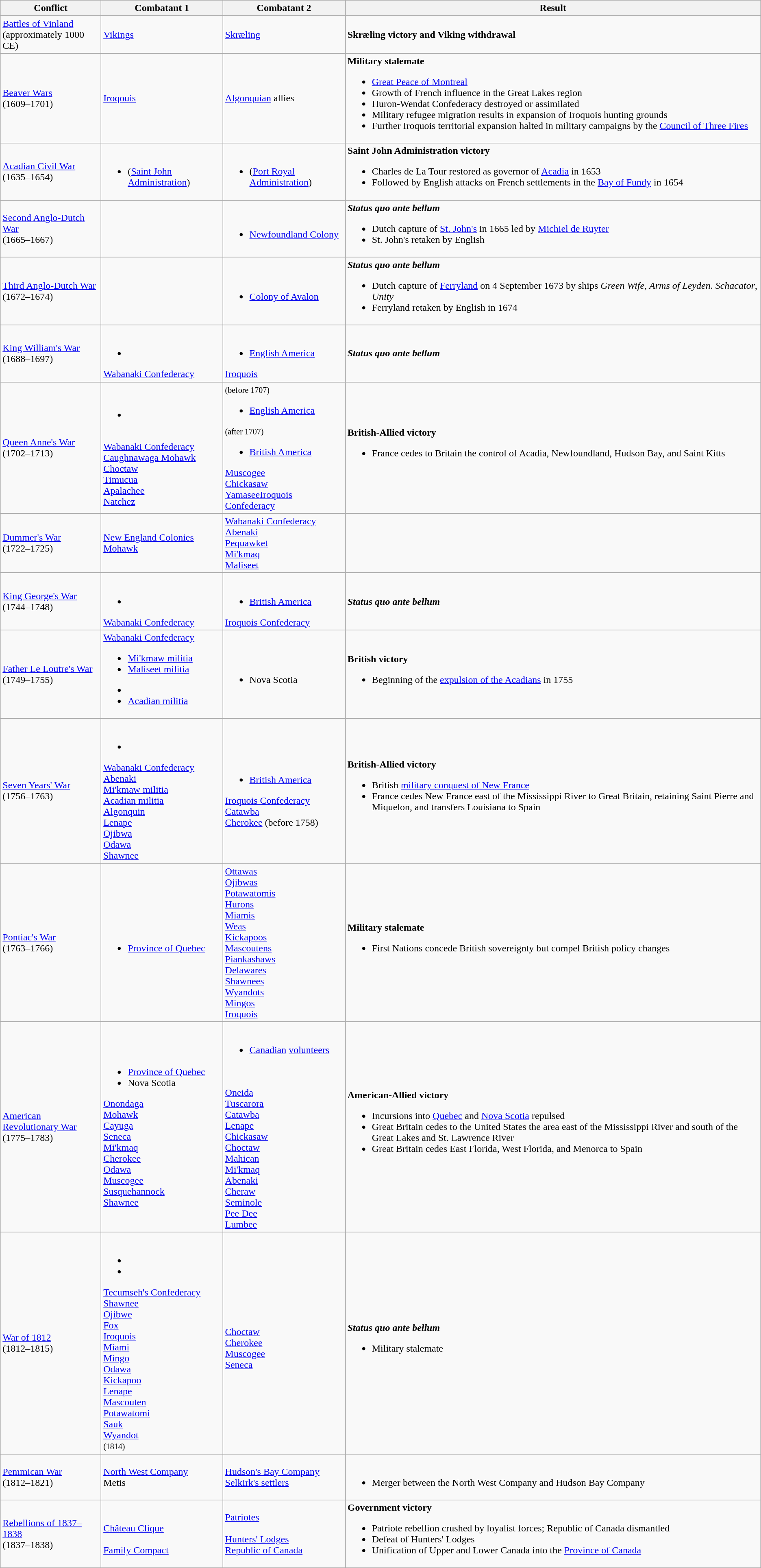<table class="wikitable sortable sticky-header" style=text-align:left" style="margin:1em auto;">
<tr>
<th>Conflict</th>
<th>Combatant 1</th>
<th>Combatant 2</th>
<th>Result</th>
</tr>
<tr>
<td><a href='#'>Battles of Vinland</a><br>(approximately 1000 CE)</td>
<td><a href='#'>Vikings</a></td>
<td><a href='#'>Skræling</a></td>
<td><strong>Skræling victory and  Viking withdrawal</strong></td>
</tr>
<tr>
<td><a href='#'>Beaver Wars</a><br>(1609–1701)</td>
<td><a href='#'>Iroqouis</a></td>
<td><a href='#'>Algonquian</a> allies</td>
<td><strong>Military stalemate</strong><br><ul><li><a href='#'>Great Peace of Montreal</a></li><li>Growth of French influence in the Great Lakes region</li><li>Huron-Wendat Confederacy destroyed or assimilated</li><li>Military refugee migration results in expansion of Iroquois hunting grounds</li><li>Further Iroquois territorial expansion halted in military campaigns by the <a href='#'>Council of Three Fires</a></li></ul></td>
</tr>
<tr>
<td><a href='#'>Acadian Civil War</a><br>(1635–1654)</td>
<td><br><ul><li> (<a href='#'>Saint John Administration</a>)</li></ul></td>
<td><br><ul><li> (<a href='#'>Port Royal Administration</a>)</li></ul></td>
<td><strong>Saint John Administration victory</strong><br><ul><li>Charles de La Tour restored as governor of <a href='#'>Acadia</a> in 1653</li><li>Followed by English attacks on French settlements in the <a href='#'>Bay of Fundy</a> in 1654</li></ul></td>
</tr>
<tr>
<td><a href='#'>Second Anglo-Dutch War</a><br>(1665–1667)</td>
<td></td>
<td><br><ul><li> <a href='#'>Newfoundland Colony</a></li></ul></td>
<td><strong><em>Status quo ante bellum</em></strong><br><ul><li>Dutch capture of <a href='#'>St. John's</a> in 1665 led by <a href='#'>Michiel de Ruyter</a></li><li>St. John's retaken by English</li></ul></td>
</tr>
<tr>
<td><a href='#'>Third Anglo-Dutch War</a><br>(1672–1674)</td>
<td></td>
<td><br><ul><li> <a href='#'>Colony of Avalon</a></li></ul></td>
<td><strong><em>Status quo ante bellum</em></strong><br><ul><li>Dutch capture of <a href='#'>Ferryland</a> on 4 September 1673 by ships <em>Green Wife</em>, <em>Arms of Leyden</em>. <em>Schacator</em>, <em>Unity</em></li><li>Ferryland retaken by English in 1674</li></ul></td>
</tr>
<tr>
<td><a href='#'>King William's War</a><br>(1688–1697)</td>
<td><br><ul><li></li></ul><a href='#'>Wabanaki Confederacy</a></td>
<td><br><ul><li> <a href='#'>English America</a></li></ul><a href='#'>Iroquois</a></td>
<td><strong><em>Status quo ante bellum</em></strong></td>
</tr>
<tr>
<td><a href='#'>Queen Anne's War</a><br>(1702–1713)</td>
<td><br><ul><li></li></ul><br><a href='#'>Wabanaki Confederacy</a><br><a href='#'>Caughnawaga Mohawk</a><br><a href='#'>Choctaw</a><br><a href='#'>Timucua</a><br><a href='#'>Apalachee</a><br><a href='#'>Natchez</a></td>
<td> <small>(before 1707)</small><br><ul><li> <a href='#'>English America</a></li></ul> <small>(after 1707)</small><ul><li> <a href='#'>British America</a></li></ul><a href='#'>Muscogee</a><br><a href='#'>Chickasaw</a><br><a href='#'>Yamasee</a><a href='#'>Iroquois Confederacy</a></td>
<td><strong>British-Allied victory</strong><br><ul><li>France cedes to Britain the control of Acadia, Newfoundland, Hudson Bay, and Saint Kitts</li></ul></td>
</tr>
<tr>
<td><a href='#'>Dummer's War</a><br>(1722–1725)</td>
<td><a href='#'>New England Colonies</a><br><a href='#'>Mohawk</a></td>
<td><a href='#'>Wabanaki Confederacy</a><br><a href='#'>Abenaki</a><br><a href='#'>Pequawket</a><br><a href='#'>Mi'kmaq</a><br><a href='#'>Maliseet</a></td>
<td></td>
</tr>
<tr>
<td><a href='#'>King George's War</a><br>(1744–1748)</td>
<td><br><ul><li></li></ul><a href='#'>Wabanaki Confederacy</a></td>
<td><br><ul><li> <a href='#'>British America</a></li></ul><a href='#'>Iroquois Confederacy</a></td>
<td><strong><em>Status quo ante bellum</em></strong></td>
</tr>
<tr>
<td><a href='#'>Father Le Loutre's War</a><br>(1749–1755)</td>
<td><a href='#'>Wabanaki Confederacy</a><br><ul><li><a href='#'>Mi'kmaw militia</a></li><li><a href='#'>Maliseet militia</a></li></ul><ul><li></li><li><a href='#'>Acadian militia</a></li></ul></td>
<td><br><ul><li> Nova Scotia</li></ul></td>
<td><strong>British victory</strong><br><ul><li>Beginning of the <a href='#'>expulsion of the Acadians</a> in 1755</li></ul></td>
</tr>
<tr>
<td><a href='#'>Seven Years' War</a><br>(1756–1763)</td>
<td><br><ul><li></li></ul><a href='#'>Wabanaki Confederacy</a><br><a href='#'>Abenaki</a><br><a href='#'>Mi'kmaw militia</a><br><a href='#'>Acadian militia</a><br><a href='#'>Algonquin</a><br><a href='#'>Lenape</a><br><a href='#'>Ojibwa</a><br><a href='#'>Odawa</a><br><a href='#'>Shawnee</a></td>
<td><br><ul><li> <a href='#'>British America</a></li></ul><a href='#'>Iroquois Confederacy</a><br><a href='#'>Catawba</a><br><a href='#'>Cherokee</a> (before 1758)</td>
<td><strong>British-Allied victory</strong><br><ul><li>British <a href='#'>military conquest of New France</a></li><li>France cedes New France east of the Mississippi River to Great Britain, retaining Saint Pierre and Miquelon, and transfers Louisiana to Spain</li></ul></td>
</tr>
<tr>
<td><a href='#'>Pontiac's War</a><br>(1763–1766)</td>
<td><br><ul><li> <a href='#'>Province of Quebec</a></li></ul></td>
<td><a href='#'>Ottawas</a><br><a href='#'>Ojibwas</a><br> <a href='#'>Potawatomis</a><br><a href='#'>Hurons</a><br><a href='#'>Miamis</a><br><a href='#'>Weas</a><br><a href='#'>Kickapoos</a><br><a href='#'>Mascoutens</a><br><a href='#'>Piankashaws</a><br> <a href='#'>Delawares</a><br><a href='#'>Shawnees</a><br><a href='#'>Wyandots</a><br><a href='#'>Mingos</a><br><a href='#'>Iroquois</a></td>
<td><strong>Military stalemate</strong><br><ul><li>First Nations concede British sovereignty but compel British policy changes</li></ul></td>
</tr>
<tr>
<td><a href='#'>American Revolutionary War</a><br>(1775–1783)</td>
<td><br><ul><li> <a href='#'>Province of Quebec</a></li><li> Nova Scotia</li></ul><a href='#'>Onondaga</a><br><a href='#'>Mohawk</a><br><a href='#'>Cayuga</a><br><a href='#'>Seneca</a><br><a href='#'>Mi'kmaq</a><br><a href='#'>Cherokee</a><br><a href='#'>Odawa</a><br><a href='#'>Muscogee</a><br><a href='#'>Susquehannock</a><br><a href='#'>Shawnee</a></td>
<td><br><ul><li> <a href='#'>Canadian</a> <a href='#'>volunteers</a></li></ul><br><br><a href='#'>Oneida</a><br><a href='#'>Tuscarora</a><br><a href='#'>Catawba</a><br><a href='#'>Lenape</a><br><a href='#'>Chickasaw</a><br><a href='#'>Choctaw</a><br><a href='#'>Mahican</a><br><a href='#'>Mi'kmaq</a><br><a href='#'>Abenaki</a><br><a href='#'>Cheraw</a><br><a href='#'>Seminole</a><br><a href='#'>Pee Dee</a><br><a href='#'>Lumbee</a></td>
<td><strong>American-Allied victory</strong><br><ul><li>Incursions into <a href='#'>Quebec</a> and <a href='#'>Nova Scotia</a> repulsed</li><li>Great Britain cedes to the United States the area east of the Mississippi River and south of the Great Lakes and St. Lawrence River</li><li>Great Britain cedes East Florida, West Florida, and Menorca to Spain</li></ul></td>
</tr>
<tr>
<td><a href='#'>War of 1812</a><br>(1812–1815)</td>
<td><br><ul><li></li><li></li></ul><a href='#'>Tecumseh's Confederacy</a><br><a href='#'>Shawnee</a><br><a href='#'>Ojibwe</a><br><a href='#'>Fox</a><br><a href='#'>Iroquois</a><br><a href='#'>Miami</a><br><a href='#'>Mingo</a><br><a href='#'>Odawa</a><br><a href='#'>Kickapoo</a><br><a href='#'>Lenape</a><br><a href='#'>Mascouten</a><br><a href='#'>Potawatomi</a><br><a href='#'>Sauk</a><br><a href='#'>Wyandot</a><br> <small>(1814)</small></td>
<td><br><a href='#'>Choctaw</a><br><a href='#'>Cherokee</a><br><a href='#'>Muscogee</a><br><a href='#'>Seneca</a></td>
<td><strong><em>Status quo ante bellum</em></strong><br><ul><li>Military stalemate</li></ul></td>
</tr>
<tr>
<td><a href='#'>Pemmican War</a><br>(1812–1821)</td>
<td> <a href='#'>North West Company</a><br>Metis</td>
<td> <a href='#'>Hudson's Bay Company</a><br><a href='#'>Selkirk's settlers</a></td>
<td><br><ul><li>Merger between the North West Company and Hudson Bay Company</li></ul></td>
</tr>
<tr>
<td><a href='#'>Rebellions of 1837–1838</a><br>(1837–1838)</td>
<td><br><a href='#'>Château Clique</a><br><br><a href='#'>Family Compact</a></td>
<td> <a href='#'>Patriotes</a><br><br><a href='#'>Hunters' Lodges</a><br> <a href='#'>Republic of Canada</a></td>
<td><strong>Government victory</strong><br><ul><li>Patriote rebellion crushed by loyalist forces; Republic of Canada dismantled</li><li>Defeat of Hunters' Lodges</li><li>Unification of Upper and Lower Canada into the <a href='#'>Province of Canada</a></li></ul></td>
</tr>
</table>
